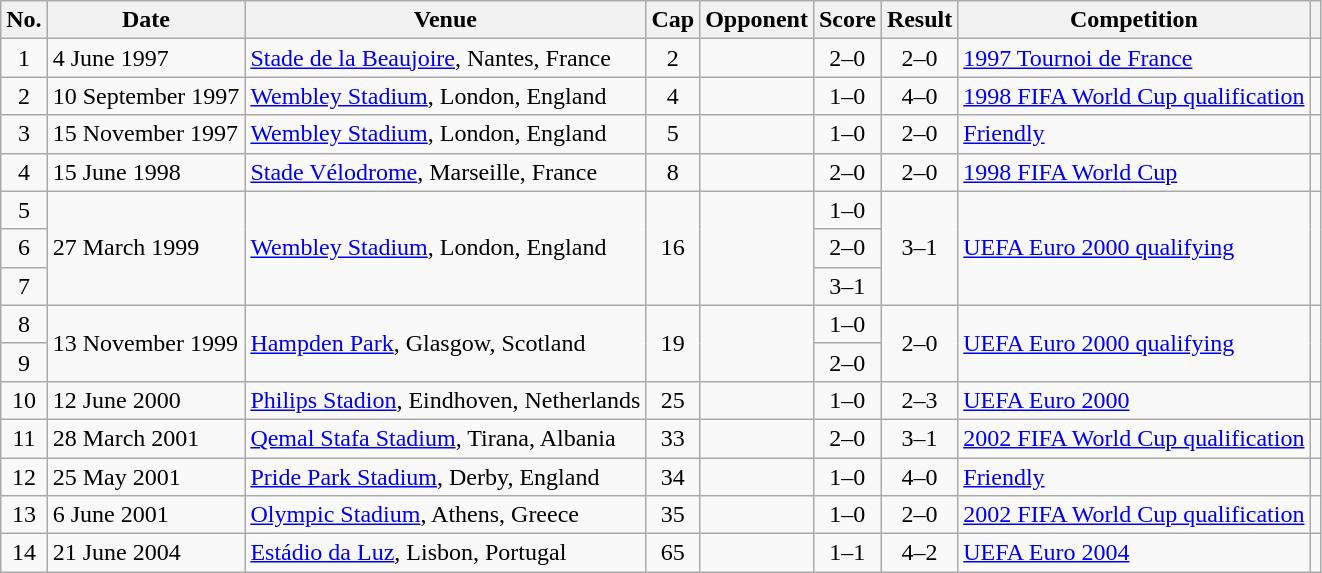<table class="wikitable sortable">
<tr>
<th scope="col">No.</th>
<th scope="col">Date</th>
<th scope="col">Venue</th>
<th scope="col">Cap</th>
<th scope="col">Opponent</th>
<th scope="col">Score</th>
<th scope="col">Result</th>
<th scope="col">Competition</th>
<th scope="col" class="unsortable"></th>
</tr>
<tr>
<td style="text-align: center;">1</td>
<td>4 June 1997</td>
<td><a href='#'>Stade de la Beaujoire</a>, Nantes, France</td>
<td style="text-align: center;">2</td>
<td></td>
<td style="text-align: center;">2–0</td>
<td style="text-align: center;">2–0</td>
<td><a href='#'>1997 Tournoi de France</a></td>
<td style="text-align: center;"></td>
</tr>
<tr>
<td style="text-align: center;">2</td>
<td>10 September 1997</td>
<td><a href='#'>Wembley Stadium</a>, London, England</td>
<td style="text-align: center;">4</td>
<td></td>
<td style="text-align: center;">1–0</td>
<td style="text-align: center;">4–0</td>
<td><a href='#'>1998 FIFA World Cup qualification</a></td>
<td style="text-align: center;"></td>
</tr>
<tr>
<td style="text-align: center;">3</td>
<td>15 November 1997</td>
<td><a href='#'>Wembley Stadium</a>, London, England</td>
<td style="text-align: center;">5</td>
<td></td>
<td style="text-align: center;">1–0</td>
<td style="text-align: center;">2–0</td>
<td><a href='#'>Friendly</a></td>
<td style="text-align: center;"></td>
</tr>
<tr>
<td style="text-align: center;">4</td>
<td>15 June 1998</td>
<td><a href='#'>Stade Vélodrome</a>, Marseille, France</td>
<td style="text-align: center;">8</td>
<td></td>
<td style="text-align: center;">2–0</td>
<td style="text-align: center;">2–0</td>
<td><a href='#'>1998 FIFA World Cup</a></td>
<td style="text-align: center;"></td>
</tr>
<tr>
<td style="text-align: center;">5</td>
<td rowspan="3">27 March 1999</td>
<td rowspan="3"><a href='#'>Wembley Stadium</a>, London, England</td>
<td rowspan="3" style="text-align: center;">16</td>
<td rowspan="3"></td>
<td style="text-align: center;">1–0</td>
<td rowspan="3" style="text-align: center;">3–1</td>
<td rowspan="3"><a href='#'>UEFA Euro 2000 qualifying</a></td>
<td rowspan="3" style="text-align: center;"></td>
</tr>
<tr>
<td style="text-align: center;">6</td>
<td style="text-align: center;">2–0</td>
</tr>
<tr>
<td style="text-align: center;">7</td>
<td style="text-align: center;">3–1</td>
</tr>
<tr>
<td style="text-align: center;">8</td>
<td rowspan="2">13 November 1999</td>
<td rowspan="2"><a href='#'>Hampden Park</a>, Glasgow, Scotland</td>
<td rowspan="2" style="text-align: center;">19</td>
<td rowspan="2"></td>
<td style="text-align: center;">1–0</td>
<td rowspan="2" style="text-align: center;">2–0</td>
<td rowspan="2"><a href='#'>UEFA Euro 2000 qualifying</a></td>
<td rowspan="2" style="text-align: center;"></td>
</tr>
<tr>
<td style="text-align: center;">9</td>
<td style="text-align: center;">2–0</td>
</tr>
<tr>
<td style="text-align: center;">10</td>
<td>12 June 2000</td>
<td><a href='#'>Philips Stadion</a>, Eindhoven, Netherlands</td>
<td style="text-align: center;">25</td>
<td></td>
<td style="text-align: center;">1–0</td>
<td style="text-align: center;">2–3</td>
<td><a href='#'>UEFA Euro 2000</a></td>
<td style="text-align: center;"></td>
</tr>
<tr>
<td style="text-align: center;">11</td>
<td>28 March 2001</td>
<td><a href='#'>Qemal Stafa Stadium</a>, Tirana, Albania</td>
<td style="text-align: center;">33</td>
<td></td>
<td style="text-align: center;">2–0</td>
<td style="text-align: center;">3–1</td>
<td><a href='#'>2002 FIFA World Cup qualification</a></td>
<td style="text-align: center;"></td>
</tr>
<tr>
<td style="text-align: center;">12</td>
<td>25 May 2001</td>
<td><a href='#'>Pride Park Stadium</a>, Derby, England</td>
<td style="text-align: center;">34</td>
<td></td>
<td style="text-align: center;">1–0</td>
<td style="text-align: center;">4–0</td>
<td><a href='#'>Friendly</a></td>
<td style="text-align: center;"></td>
</tr>
<tr>
<td style="text-align: center;">13</td>
<td>6 June 2001</td>
<td><a href='#'>Olympic Stadium</a>, Athens, Greece</td>
<td style="text-align: center;">35</td>
<td></td>
<td style="text-align: center;">1–0</td>
<td style="text-align: center;">2–0</td>
<td><a href='#'>2002 FIFA World Cup qualification</a></td>
<td style="text-align: center;"></td>
</tr>
<tr>
<td style="text-align: center;">14</td>
<td>21 June 2004</td>
<td><a href='#'>Estádio da Luz</a>, Lisbon, Portugal</td>
<td style="text-align: center;">65</td>
<td></td>
<td style="text-align: center;">1–1</td>
<td style="text-align: center;">4–2</td>
<td><a href='#'>UEFA Euro 2004</a></td>
<td style="text-align: center;"></td>
</tr>
</table>
